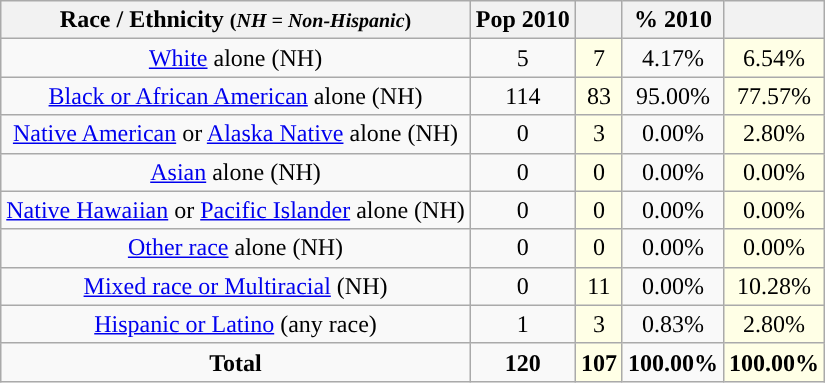<table class="wikitable" style="text-align:center;">
<tr>
<th>Race / Ethnicity <small>(<em>NH = Non-Hispanic</em>)</small></th>
<th>Pop 2010</th>
<th></th>
<th>% 2010</th>
<th></th>
</tr>
<tr>
<td><a href='#'>White</a> alone (NH)</td>
<td>5</td>
<td style='background: #ffffe6;'>7</td>
<td>4.17%</td>
<td style='background: #ffffe6;'>6.54%</td>
</tr>
<tr>
<td><a href='#'>Black or African American</a> alone (NH)</td>
<td>114</td>
<td style='background: #ffffe6;'>83</td>
<td>95.00%</td>
<td style='background: #ffffe6;'>77.57%</td>
</tr>
<tr>
<td><a href='#'>Native American</a> or <a href='#'>Alaska Native</a> alone (NH)</td>
<td>0</td>
<td style='background: #ffffe6;'>3</td>
<td>0.00%</td>
<td style='background: #ffffe6;'>2.80%</td>
</tr>
<tr>
<td><a href='#'>Asian</a> alone (NH)</td>
<td>0</td>
<td style='background: #ffffe6;'>0</td>
<td>0.00%</td>
<td style='background: #ffffe6;'>0.00%</td>
</tr>
<tr>
<td><a href='#'>Native Hawaiian</a> or <a href='#'>Pacific Islander</a> alone (NH)</td>
<td>0</td>
<td style='background: #ffffe6;'>0</td>
<td>0.00%</td>
<td style='background: #ffffe6;'>0.00%</td>
</tr>
<tr>
<td><a href='#'>Other race</a> alone (NH)</td>
<td>0</td>
<td style='background: #ffffe6;'>0</td>
<td>0.00%</td>
<td style='background: #ffffe6;'>0.00%</td>
</tr>
<tr>
<td><a href='#'>Mixed race or Multiracial</a> (NH)</td>
<td>0</td>
<td style='background: #ffffe6;'>11</td>
<td>0.00%</td>
<td style='background: #ffffe6;'>10.28%</td>
</tr>
<tr>
<td><a href='#'>Hispanic or Latino</a> (any race)</td>
<td>1</td>
<td style='background: #ffffe6;'>3</td>
<td>0.83%</td>
<td style='background: #ffffe6;'>2.80%</td>
</tr>
<tr>
<td><strong>Total</strong></td>
<td><strong>120</strong></td>
<td style='background: #ffffe6;'><strong>107</strong></td>
<td><strong>100.00%</strong></td>
<td style='background: #ffffe6;'><strong>100.00%</strong></td>
</tr>
</table>
